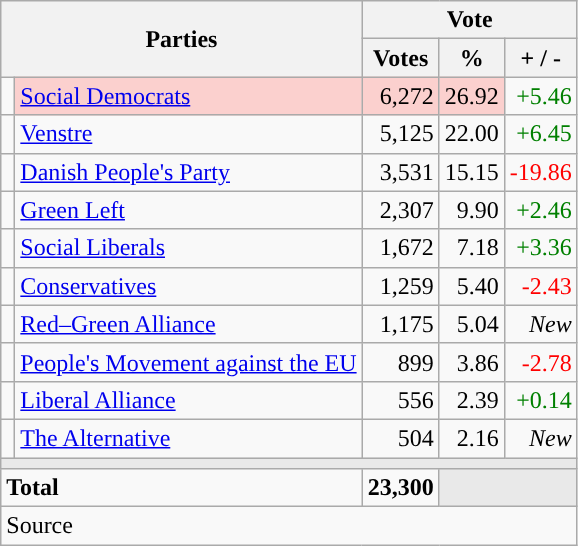<table class="wikitable" style="text-align:right;">
<tr>
<th style="text-align:centre;" rowspan="2" colspan="2" width="225">Parties</th>
<th colspan="3">Vote</th>
</tr>
<tr>
<th width="15">Votes</th>
<th width="15">%</th>
<th width="15">+ / -</th>
</tr>
<tr>
<td width="2" style="color:inherit;background:"></td>
<td bgcolor=#fbd0ce   align="left"><a href='#'>Social Democrats</a></td>
<td bgcolor=#fbd0ce>6,272</td>
<td bgcolor=#fbd0ce>26.92</td>
<td style=color:green;>+5.46</td>
</tr>
<tr>
<td width="2" style="color:inherit;background:"></td>
<td align="left"><a href='#'>Venstre</a></td>
<td>5,125</td>
<td>22.00</td>
<td style=color:green;>+6.45</td>
</tr>
<tr>
<td width="2" style="color:inherit;background:"></td>
<td align="left"><a href='#'>Danish People's Party</a></td>
<td>3,531</td>
<td>15.15</td>
<td style=color:red;>-19.86</td>
</tr>
<tr>
<td width="2" style="color:inherit;background:"></td>
<td align="left"><a href='#'>Green Left</a></td>
<td>2,307</td>
<td>9.90</td>
<td style=color:green;>+2.46</td>
</tr>
<tr>
<td width="2" style="color:inherit;background:"></td>
<td align="left"><a href='#'>Social Liberals</a></td>
<td>1,672</td>
<td>7.18</td>
<td style=color:green;>+3.36</td>
</tr>
<tr>
<td width="2" style="color:inherit;background:"></td>
<td align="left"><a href='#'>Conservatives</a></td>
<td>1,259</td>
<td>5.40</td>
<td style=color:red;>-2.43</td>
</tr>
<tr>
<td width="2" style="color:inherit;background:"></td>
<td align="left"><a href='#'>Red–Green Alliance</a></td>
<td>1,175</td>
<td>5.04</td>
<td><em>New</em></td>
</tr>
<tr>
<td width="2" style="color:inherit;background:"></td>
<td align="left"><a href='#'>People's Movement against the EU</a></td>
<td>899</td>
<td>3.86</td>
<td style=color:red;>-2.78</td>
</tr>
<tr>
<td width="2" style="color:inherit;background:"></td>
<td align="left"><a href='#'>Liberal Alliance</a></td>
<td>556</td>
<td>2.39</td>
<td style=color:green;>+0.14</td>
</tr>
<tr>
<td width="2" style="color:inherit;background:"></td>
<td align="left"><a href='#'>The Alternative</a></td>
<td>504</td>
<td>2.16</td>
<td><em>New</em></td>
</tr>
<tr>
<td colspan="7" bgcolor="#E9E9E9"></td>
</tr>
<tr>
<td align="left" colspan="2"><strong>Total</strong></td>
<td><strong>23,300</strong></td>
<td bgcolor="#E9E9E9" colspan="2"></td>
</tr>
<tr>
<td align="left" colspan="6">Source</td>
</tr>
</table>
